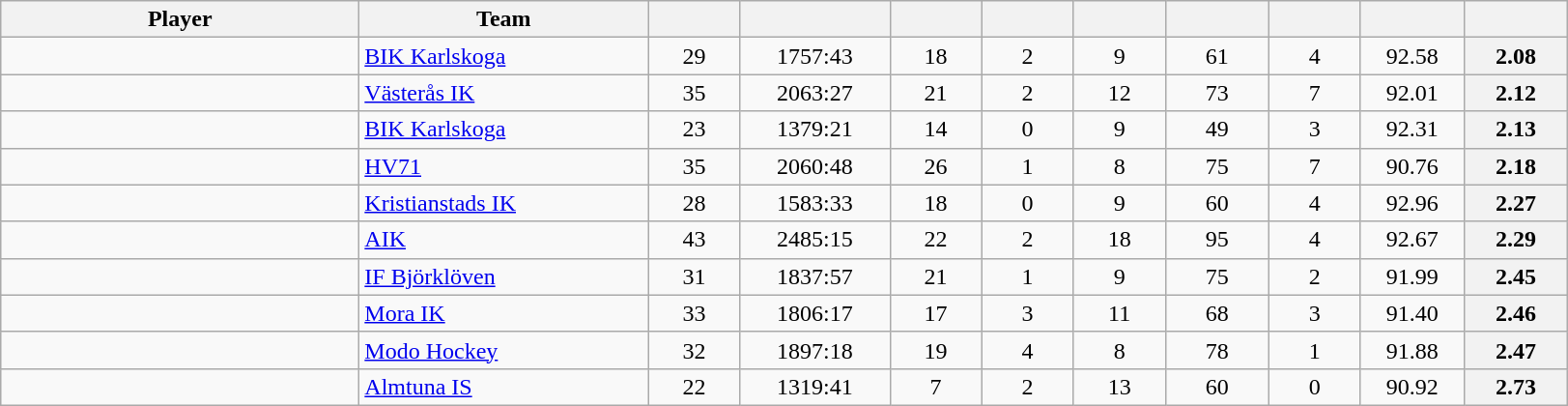<table class="wikitable sortable" style="text-align: center">
<tr>
<th style="width: 15em;">Player</th>
<th style="width: 12em;">Team</th>
<th style="width: 3.5em;"></th>
<th style="width: 6em;"></th>
<th style="width: 3.5em;"></th>
<th style="width: 3.5em;"></th>
<th style="width: 3.5em;"></th>
<th style="width: 4em;"></th>
<th style="width: 3.5em;"></th>
<th style="width: 4em;"></th>
<th style="width: 4em;"></th>
</tr>
<tr>
<td style="text-align:left;"> </td>
<td style="text-align:left;"><a href='#'>BIK Karlskoga</a></td>
<td>29</td>
<td>1757:43</td>
<td>18</td>
<td>2</td>
<td>9</td>
<td>61</td>
<td>4</td>
<td>92.58</td>
<th>2.08</th>
</tr>
<tr>
<td style="text-align:left;"> </td>
<td style="text-align:left;"><a href='#'>Västerås IK</a></td>
<td>35</td>
<td>2063:27</td>
<td>21</td>
<td>2</td>
<td>12</td>
<td>73</td>
<td>7</td>
<td>92.01</td>
<th>2.12</th>
</tr>
<tr>
<td style="text-align:left;"> </td>
<td style="text-align:left;"><a href='#'>BIK Karlskoga</a></td>
<td>23</td>
<td>1379:21</td>
<td>14</td>
<td>0</td>
<td>9</td>
<td>49</td>
<td>3</td>
<td>92.31</td>
<th>2.13</th>
</tr>
<tr>
<td style="text-align:left;"> </td>
<td style="text-align:left;"><a href='#'>HV71</a></td>
<td>35</td>
<td>2060:48</td>
<td>26</td>
<td>1</td>
<td>8</td>
<td>75</td>
<td>7</td>
<td>90.76</td>
<th>2.18</th>
</tr>
<tr>
<td style="text-align:left;"> </td>
<td style="text-align:left;"><a href='#'>Kristianstads IK</a></td>
<td>28</td>
<td>1583:33</td>
<td>18</td>
<td>0</td>
<td>9</td>
<td>60</td>
<td>4</td>
<td>92.96</td>
<th>2.27</th>
</tr>
<tr>
<td style="text-align:left;"> </td>
<td style="text-align:left;"><a href='#'>AIK</a></td>
<td>43</td>
<td>2485:15</td>
<td>22</td>
<td>2</td>
<td>18</td>
<td>95</td>
<td>4</td>
<td>92.67</td>
<th>2.29</th>
</tr>
<tr>
<td style="text-align:left;"> </td>
<td style="text-align:left;"><a href='#'>IF Björklöven</a></td>
<td>31</td>
<td>1837:57</td>
<td>21</td>
<td>1</td>
<td>9</td>
<td>75</td>
<td>2</td>
<td>91.99</td>
<th>2.45</th>
</tr>
<tr>
<td style="text-align:left;"> </td>
<td style="text-align:left;"><a href='#'>Mora IK</a></td>
<td>33</td>
<td>1806:17</td>
<td>17</td>
<td>3</td>
<td>11</td>
<td>68</td>
<td>3</td>
<td>91.40</td>
<th>2.46</th>
</tr>
<tr>
<td style="text-align:left;"> </td>
<td style="text-align:left;"><a href='#'>Modo Hockey</a></td>
<td>32</td>
<td>1897:18</td>
<td>19</td>
<td>4</td>
<td>8</td>
<td>78</td>
<td>1</td>
<td>91.88</td>
<th>2.47</th>
</tr>
<tr>
<td style="text-align:left;"> </td>
<td style="text-align:left;"><a href='#'>Almtuna IS</a></td>
<td>22</td>
<td>1319:41</td>
<td>7</td>
<td>2</td>
<td>13</td>
<td>60</td>
<td>0</td>
<td>90.92</td>
<th>2.73</th>
</tr>
</table>
